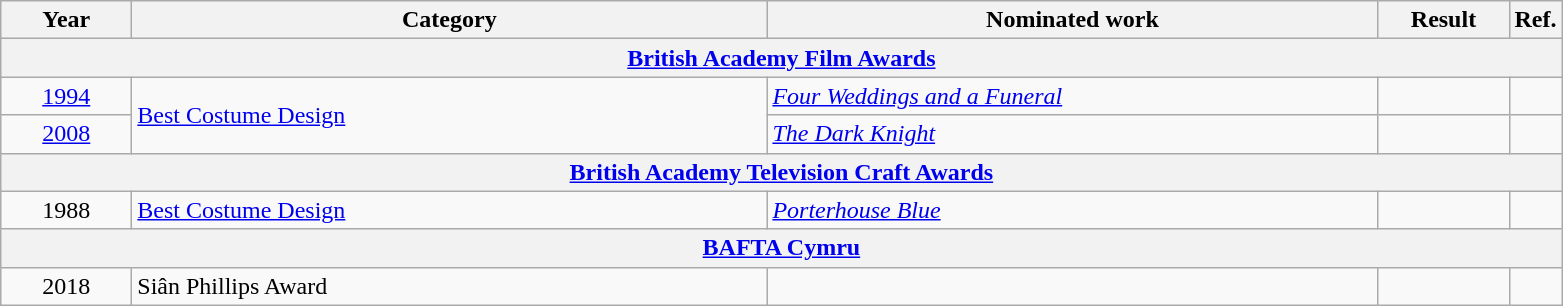<table class=wikitable>
<tr>
<th scope="col" style="width:5em;">Year</th>
<th scope="col" style="width:26em;">Category</th>
<th scope="col" style="width:25em;">Nominated work</th>
<th scope="col" style="width:5em;">Result</th>
<th>Ref.</th>
</tr>
<tr>
<th colspan="5"><a href='#'>British Academy Film Awards</a></th>
</tr>
<tr>
<td style="text-align:center;"><a href='#'>1994</a></td>
<td rowspan="2"><a href='#'>Best Costume Design</a></td>
<td><em><a href='#'>Four Weddings and a Funeral</a></em></td>
<td></td>
<td style="text-align:center;"></td>
</tr>
<tr>
<td style="text-align:center;"><a href='#'>2008</a></td>
<td><em><a href='#'>The Dark Knight</a></em></td>
<td></td>
<td style="text-align:center;"></td>
</tr>
<tr>
<th colspan="5"><a href='#'>British Academy Television Craft Awards</a></th>
</tr>
<tr>
<td style="text-align:center;">1988</td>
<td><a href='#'>Best Costume Design</a></td>
<td><em><a href='#'>Porterhouse Blue</a></em></td>
<td></td>
<td style="text-align:center;"></td>
</tr>
<tr>
<th colspan="5"><a href='#'>BAFTA Cymru</a></th>
</tr>
<tr>
<td style="text-align:center;">2018</td>
<td>Siân Phillips Award</td>
<td></td>
<td></td>
<td style="text-align:center;"></td>
</tr>
</table>
